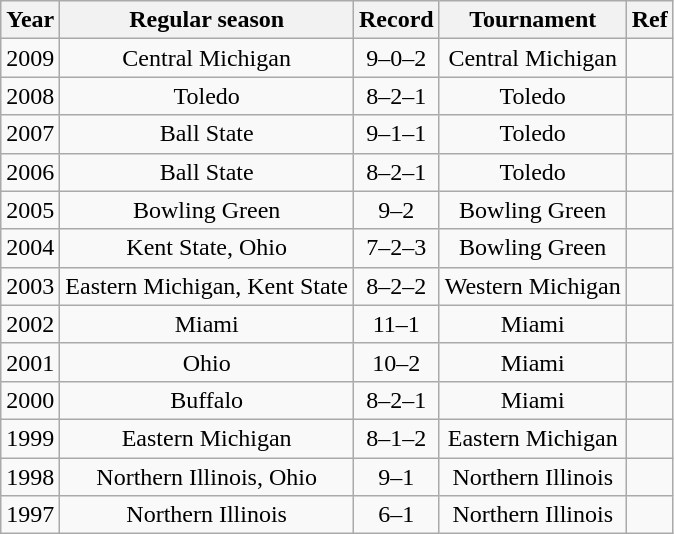<table class="wikitable" style="text-align:center" cellpadding=2 cellspacing=2>
<tr>
<th>Year</th>
<th>Regular season</th>
<th>Record</th>
<th>Tournament</th>
<th>Ref</th>
</tr>
<tr>
<td>2009</td>
<td>Central Michigan</td>
<td>9–0–2</td>
<td>Central Michigan</td>
<td></td>
</tr>
<tr>
<td>2008</td>
<td>Toledo</td>
<td>8–2–1</td>
<td>Toledo</td>
<td></td>
</tr>
<tr>
<td>2007</td>
<td>Ball State</td>
<td>9–1–1</td>
<td>Toledo</td>
<td></td>
</tr>
<tr>
<td>2006</td>
<td>Ball State</td>
<td>8–2–1</td>
<td>Toledo</td>
<td></td>
</tr>
<tr>
<td>2005</td>
<td>Bowling Green</td>
<td>9–2</td>
<td>Bowling Green</td>
<td></td>
</tr>
<tr>
<td>2004</td>
<td>Kent State, Ohio</td>
<td>7–2–3</td>
<td>Bowling Green</td>
<td></td>
</tr>
<tr>
<td>2003</td>
<td>Eastern Michigan, Kent State</td>
<td>8–2–2</td>
<td>Western Michigan</td>
<td></td>
</tr>
<tr>
<td>2002</td>
<td>Miami</td>
<td>11–1</td>
<td>Miami</td>
<td></td>
</tr>
<tr>
<td>2001</td>
<td>Ohio</td>
<td>10–2</td>
<td>Miami</td>
<td></td>
</tr>
<tr>
<td>2000</td>
<td>Buffalo</td>
<td>8–2–1</td>
<td>Miami</td>
<td></td>
</tr>
<tr>
<td>1999</td>
<td>Eastern Michigan</td>
<td>8–1–2</td>
<td>Eastern Michigan</td>
<td></td>
</tr>
<tr>
<td>1998</td>
<td>Northern Illinois, Ohio</td>
<td>9–1</td>
<td>Northern Illinois</td>
<td></td>
</tr>
<tr>
<td>1997</td>
<td>Northern Illinois</td>
<td>6–1</td>
<td>Northern Illinois</td>
<td></td>
</tr>
</table>
